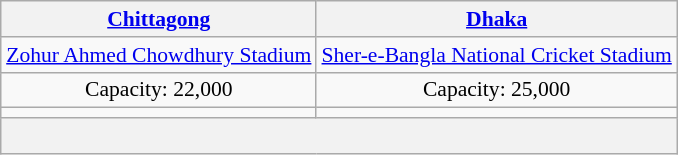<table class="wikitable" style="margin:1em auto; text-align:center; font-size:90%">
<tr>
<th><a href='#'>Chittagong</a></th>
<th><a href='#'>Dhaka</a></th>
</tr>
<tr>
<td><a href='#'>Zohur Ahmed Chowdhury Stadium</a></td>
<td><a href='#'>Sher-e-Bangla National Cricket Stadium</a></td>
</tr>
<tr>
<td>Capacity: 22,000</td>
<td>Capacity: 25,000</td>
</tr>
<tr>
<td></td>
<td></td>
</tr>
<tr>
<th colspan=2><br></th>
</tr>
</table>
